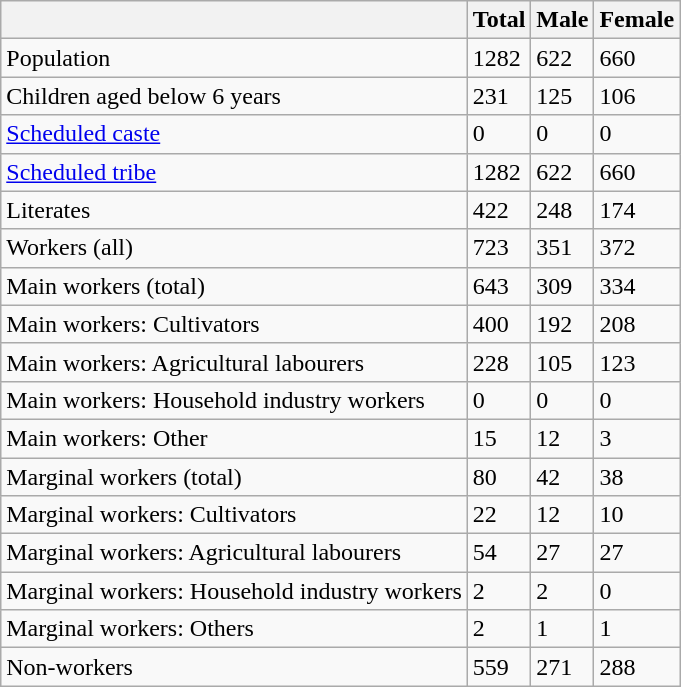<table class="wikitable sortable">
<tr>
<th></th>
<th>Total</th>
<th>Male</th>
<th>Female</th>
</tr>
<tr>
<td>Population</td>
<td>1282</td>
<td>622</td>
<td>660</td>
</tr>
<tr>
<td>Children aged below 6 years</td>
<td>231</td>
<td>125</td>
<td>106</td>
</tr>
<tr>
<td><a href='#'>Scheduled caste</a></td>
<td>0</td>
<td>0</td>
<td>0</td>
</tr>
<tr>
<td><a href='#'>Scheduled tribe</a></td>
<td>1282</td>
<td>622</td>
<td>660</td>
</tr>
<tr>
<td>Literates</td>
<td>422</td>
<td>248</td>
<td>174</td>
</tr>
<tr>
<td>Workers (all)</td>
<td>723</td>
<td>351</td>
<td>372</td>
</tr>
<tr>
<td>Main workers (total)</td>
<td>643</td>
<td>309</td>
<td>334</td>
</tr>
<tr>
<td>Main workers: Cultivators</td>
<td>400</td>
<td>192</td>
<td>208</td>
</tr>
<tr>
<td>Main workers: Agricultural labourers</td>
<td>228</td>
<td>105</td>
<td>123</td>
</tr>
<tr>
<td>Main workers: Household industry workers</td>
<td>0</td>
<td>0</td>
<td>0</td>
</tr>
<tr>
<td>Main workers: Other</td>
<td>15</td>
<td>12</td>
<td>3</td>
</tr>
<tr>
<td>Marginal workers (total)</td>
<td>80</td>
<td>42</td>
<td>38</td>
</tr>
<tr>
<td>Marginal workers: Cultivators</td>
<td>22</td>
<td>12</td>
<td>10</td>
</tr>
<tr>
<td>Marginal workers: Agricultural labourers</td>
<td>54</td>
<td>27</td>
<td>27</td>
</tr>
<tr>
<td>Marginal workers: Household industry workers</td>
<td>2</td>
<td>2</td>
<td>0</td>
</tr>
<tr>
<td>Marginal workers: Others</td>
<td>2</td>
<td>1</td>
<td>1</td>
</tr>
<tr>
<td>Non-workers</td>
<td>559</td>
<td>271</td>
<td>288</td>
</tr>
</table>
